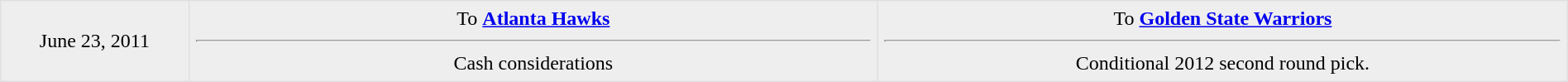<table border=1 style="border-collapse:collapse; text-align: center; width: 100%" bordercolor="#DFDFDF"  cellpadding="5">
<tr bgcolor="eeeeee">
<td style="width:12%">June 23, 2011</td>
<td style="width:44%" valign="top">To <strong><a href='#'>Atlanta Hawks</a></strong><hr>Cash considerations</td>
<td style="width:44%" valign="top">To <strong><a href='#'>Golden State Warriors</a></strong><hr>Conditional 2012 second round pick.</td>
</tr>
</table>
